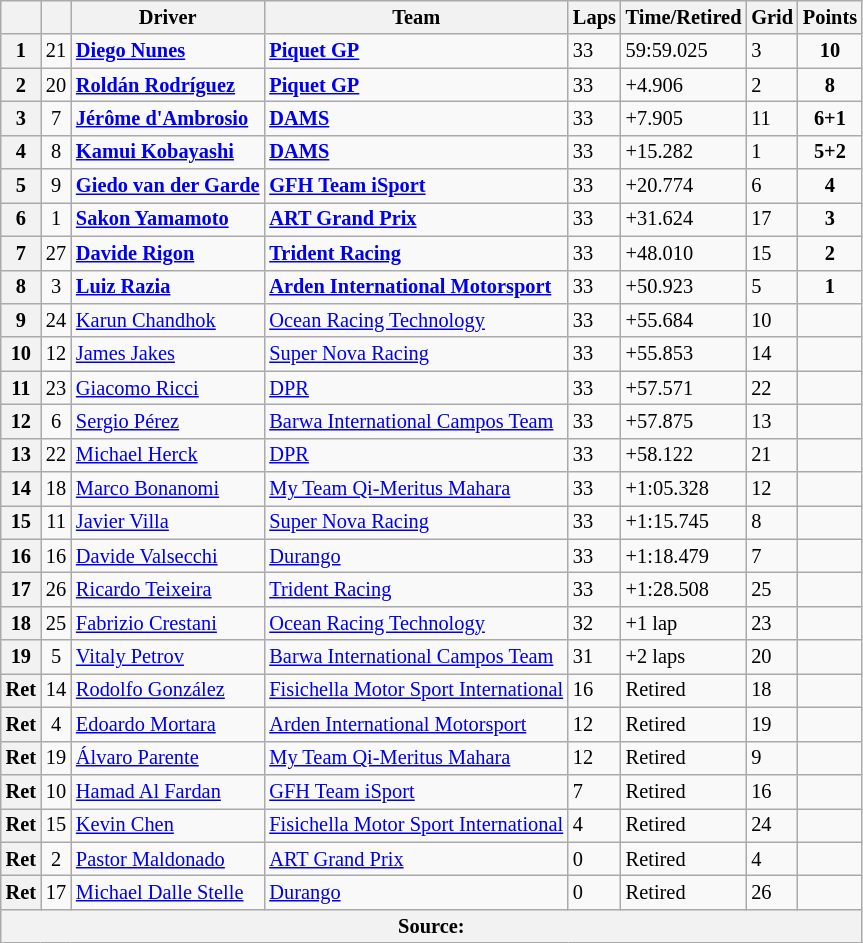<table class="wikitable" style="font-size: 85%">
<tr>
<th></th>
<th></th>
<th>Driver</th>
<th>Team</th>
<th>Laps</th>
<th>Time/Retired</th>
<th>Grid</th>
<th>Points</th>
</tr>
<tr>
<th>1</th>
<td align="center">21</td>
<td> <strong><a href='#'>Diego Nunes</a></strong></td>
<td><strong><a href='#'>Piquet GP</a></strong></td>
<td>33</td>
<td>59:59.025</td>
<td>3</td>
<td align="center"><strong>10</strong></td>
</tr>
<tr>
<th>2</th>
<td align="center">20</td>
<td> <strong><a href='#'>Roldán Rodríguez</a></strong></td>
<td><strong><a href='#'>Piquet GP</a></strong></td>
<td>33</td>
<td>+4.906</td>
<td>2</td>
<td align="center"><strong>8</strong></td>
</tr>
<tr>
<th>3</th>
<td align="center">7</td>
<td> <strong><a href='#'>Jérôme d'Ambrosio</a></strong></td>
<td><strong><a href='#'>DAMS</a></strong></td>
<td>33</td>
<td>+7.905</td>
<td>11</td>
<td align="center"><strong>6+1</strong></td>
</tr>
<tr>
<th>4</th>
<td align="center">8</td>
<td> <strong><a href='#'>Kamui Kobayashi</a></strong></td>
<td><strong><a href='#'>DAMS</a></strong></td>
<td>33</td>
<td>+15.282</td>
<td>1</td>
<td align="center"><strong>5+2</strong></td>
</tr>
<tr>
<th>5</th>
<td align="center">9</td>
<td> <strong><a href='#'>Giedo van der Garde</a></strong></td>
<td><strong><a href='#'>GFH Team iSport</a></strong></td>
<td>33</td>
<td>+20.774</td>
<td>6</td>
<td align="center"><strong>4</strong></td>
</tr>
<tr>
<th>6</th>
<td align="center">1</td>
<td> <strong><a href='#'>Sakon Yamamoto</a></strong></td>
<td><strong><a href='#'>ART Grand Prix</a></strong></td>
<td>33</td>
<td>+31.624</td>
<td>17</td>
<td align="center"><strong>3</strong></td>
</tr>
<tr>
<th>7</th>
<td align="center">27</td>
<td> <strong><a href='#'>Davide Rigon</a></strong></td>
<td><strong><a href='#'>Trident Racing</a></strong></td>
<td>33</td>
<td>+48.010</td>
<td>15</td>
<td align="center"><strong>2</strong></td>
</tr>
<tr>
<th>8</th>
<td align="center">3</td>
<td> <strong><a href='#'>Luiz Razia</a></strong></td>
<td><strong><a href='#'>Arden International Motorsport</a></strong></td>
<td>33</td>
<td>+50.923</td>
<td>5</td>
<td align="center"><strong>1</strong></td>
</tr>
<tr>
<th>9</th>
<td align="center">24</td>
<td> <a href='#'>Karun Chandhok</a></td>
<td><a href='#'>Ocean Racing Technology</a></td>
<td>33</td>
<td>+55.684</td>
<td>10</td>
<td></td>
</tr>
<tr>
<th>10</th>
<td align="center">12</td>
<td> <a href='#'>James Jakes</a></td>
<td><a href='#'>Super Nova Racing</a></td>
<td>33</td>
<td>+55.853</td>
<td>14</td>
<td></td>
</tr>
<tr>
<th>11</th>
<td align="center">23</td>
<td> <a href='#'>Giacomo Ricci</a></td>
<td><a href='#'>DPR</a></td>
<td>33</td>
<td>+57.571</td>
<td>22</td>
<td></td>
</tr>
<tr>
<th>12</th>
<td align="center">6</td>
<td> <a href='#'>Sergio Pérez</a></td>
<td><a href='#'>Barwa International Campos Team</a></td>
<td>33</td>
<td>+57.875</td>
<td>13</td>
<td></td>
</tr>
<tr>
<th>13</th>
<td align="center">22</td>
<td> <a href='#'>Michael Herck</a></td>
<td><a href='#'>DPR</a></td>
<td>33</td>
<td>+58.122</td>
<td>21</td>
<td></td>
</tr>
<tr>
<th>14</th>
<td align="center">18</td>
<td> <a href='#'>Marco Bonanomi</a></td>
<td><a href='#'>My Team Qi-Meritus Mahara</a></td>
<td>33</td>
<td>+1:05.328</td>
<td>12</td>
<td></td>
</tr>
<tr>
<th>15</th>
<td align="center">11</td>
<td> <a href='#'>Javier Villa</a></td>
<td><a href='#'>Super Nova Racing</a></td>
<td>33</td>
<td>+1:15.745</td>
<td>8</td>
<td></td>
</tr>
<tr>
<th>16</th>
<td align="center">16</td>
<td> <a href='#'>Davide Valsecchi</a></td>
<td><a href='#'>Durango</a></td>
<td>33</td>
<td>+1:18.479</td>
<td>7</td>
<td></td>
</tr>
<tr>
<th>17</th>
<td align="center">26</td>
<td> <a href='#'>Ricardo Teixeira</a></td>
<td><a href='#'>Trident Racing</a></td>
<td>33</td>
<td>+1:28.508</td>
<td>25</td>
<td></td>
</tr>
<tr>
<th>18</th>
<td align="center">25</td>
<td> <a href='#'>Fabrizio Crestani</a></td>
<td><a href='#'>Ocean Racing Technology</a></td>
<td>32</td>
<td>+1 lap</td>
<td>23</td>
<td></td>
</tr>
<tr>
<th>19</th>
<td align="center">5</td>
<td> <a href='#'>Vitaly Petrov</a></td>
<td><a href='#'>Barwa International Campos Team</a></td>
<td>31</td>
<td>+2 laps</td>
<td>20</td>
<td></td>
</tr>
<tr>
<th>Ret</th>
<td align="center">14</td>
<td> <a href='#'>Rodolfo González</a></td>
<td><a href='#'>Fisichella Motor Sport International</a></td>
<td>16</td>
<td>Retired</td>
<td>18</td>
<td></td>
</tr>
<tr>
<th>Ret</th>
<td align="center">4</td>
<td> <a href='#'>Edoardo Mortara</a></td>
<td><a href='#'>Arden International Motorsport</a></td>
<td>12</td>
<td>Retired</td>
<td>19</td>
<td></td>
</tr>
<tr>
<th>Ret</th>
<td align="center">19</td>
<td> <a href='#'>Álvaro Parente</a></td>
<td><a href='#'>My Team Qi-Meritus Mahara</a></td>
<td>12</td>
<td>Retired</td>
<td>9</td>
<td></td>
</tr>
<tr>
<th>Ret</th>
<td align="center">10</td>
<td> <a href='#'>Hamad Al Fardan</a></td>
<td><a href='#'>GFH Team iSport</a></td>
<td>7</td>
<td>Retired</td>
<td>16</td>
<td></td>
</tr>
<tr>
<th>Ret</th>
<td align="center">15</td>
<td> <a href='#'>Kevin Chen</a></td>
<td><a href='#'>Fisichella Motor Sport International</a></td>
<td>4</td>
<td>Retired</td>
<td>24</td>
<td></td>
</tr>
<tr>
<th>Ret</th>
<td align="center">2</td>
<td> <a href='#'>Pastor Maldonado</a></td>
<td><a href='#'>ART Grand Prix</a></td>
<td>0</td>
<td>Retired</td>
<td>4</td>
<td></td>
</tr>
<tr>
<th>Ret</th>
<td align="center">17</td>
<td> <a href='#'>Michael Dalle Stelle</a></td>
<td><a href='#'>Durango</a></td>
<td>0</td>
<td>Retired</td>
<td>26</td>
<td></td>
</tr>
<tr>
<th colspan="8">Source:</th>
</tr>
</table>
